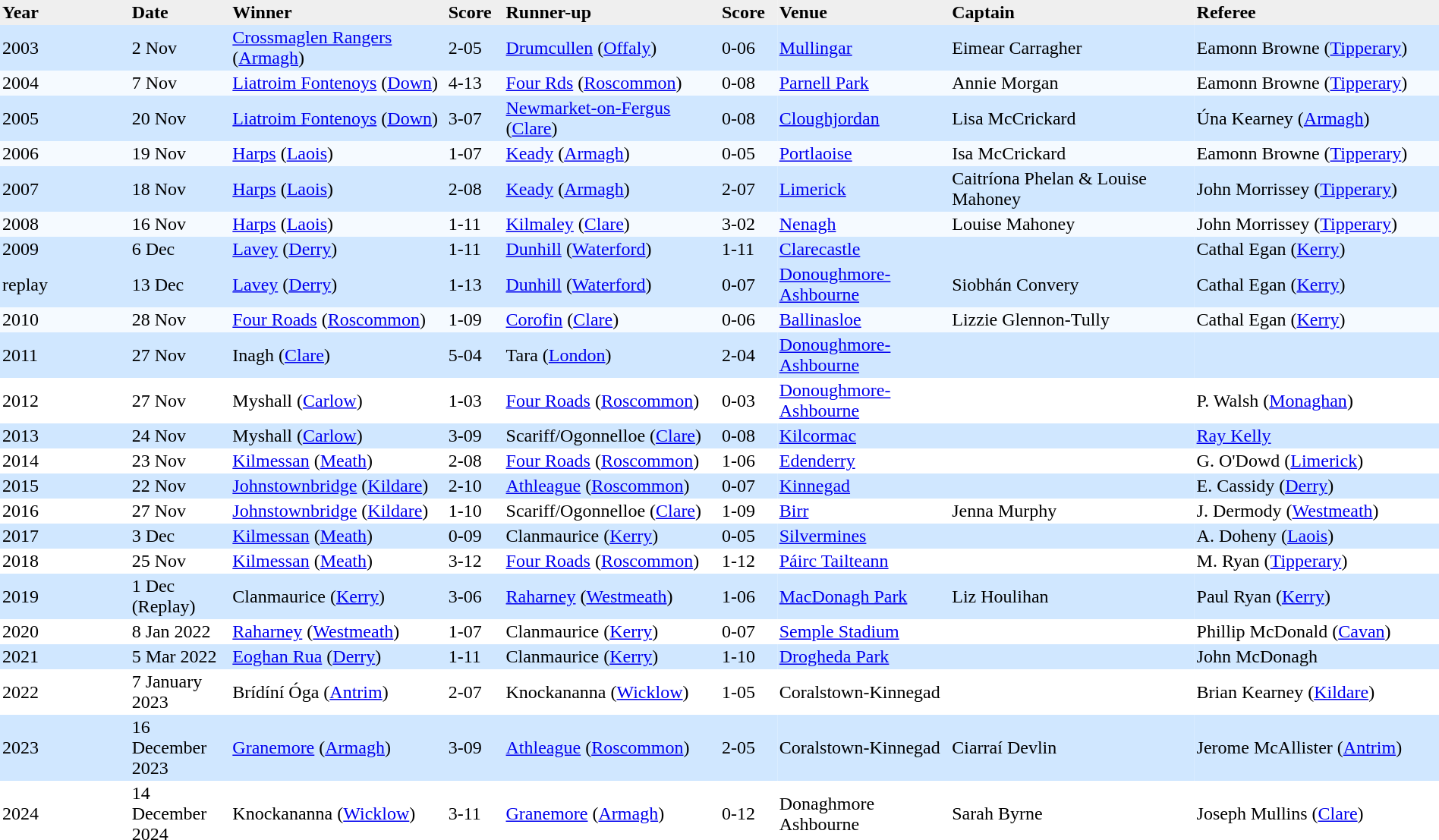<table cellpadding="2" cellspacing="4"  style="width:100%; border-collapse:collapse;">
<tr style="text-align:left; background:#efefef;">
<th width=9%>Year</th>
<th width=7%>Date</th>
<th width=15%>Winner</th>
<th width=4%>Score</th>
<th width=15%>Runner-up</th>
<th width=4%>Score</th>
<th width=12%>Venue</th>
<th width=17%>Captain</th>
<th width=20%>Referee</th>
</tr>
<tr style="background:#d0e7ff;">
<td>2003</td>
<td>2 Nov</td>
<td><a href='#'>Crossmaglen Rangers</a> (<a href='#'>Armagh</a>)</td>
<td>2-05</td>
<td><a href='#'>Drumcullen</a> (<a href='#'>Offaly</a>)</td>
<td>0-06</td>
<td><a href='#'>Mullingar</a></td>
<td>Eimear Carragher</td>
<td>Eamonn Browne (<a href='#'>Tipperary</a>)</td>
</tr>
<tr style="background:#f5faff;">
<td>2004</td>
<td>7 Nov</td>
<td><a href='#'>Liatroim Fontenoys</a> (<a href='#'>Down</a>)</td>
<td>4-13</td>
<td><a href='#'>Four Rds</a> (<a href='#'>Roscommon</a>)</td>
<td>0-08</td>
<td><a href='#'>Parnell Park</a></td>
<td>Annie Morgan</td>
<td>Eamonn Browne (<a href='#'>Tipperary</a>)</td>
</tr>
<tr style="background:#d0e7ff;">
<td>2005</td>
<td>20 Nov</td>
<td><a href='#'>Liatroim Fontenoys</a> (<a href='#'>Down</a>)</td>
<td>3-07</td>
<td><a href='#'>Newmarket-on-Fergus</a> (<a href='#'>Clare</a>)</td>
<td>0-08</td>
<td><a href='#'>Cloughjordan</a></td>
<td>Lisa McCrickard</td>
<td>Úna Kearney (<a href='#'>Armagh</a>)</td>
</tr>
<tr style="background:#f5faff;">
<td>2006</td>
<td>19 Nov</td>
<td><a href='#'>Harps</a> (<a href='#'>Laois</a>)</td>
<td>1-07</td>
<td><a href='#'>Keady</a> (<a href='#'>Armagh</a>)</td>
<td>0-05</td>
<td><a href='#'>Portlaoise</a></td>
<td>Isa McCrickard</td>
<td>Eamonn Browne (<a href='#'>Tipperary</a>)</td>
</tr>
<tr style="background:#d0e7ff;">
<td>2007</td>
<td>18 Nov</td>
<td><a href='#'>Harps</a> (<a href='#'>Laois</a>)</td>
<td>2-08</td>
<td><a href='#'>Keady</a> (<a href='#'>Armagh</a>)</td>
<td>2-07</td>
<td><a href='#'>Limerick</a></td>
<td>Caitríona Phelan & Louise Mahoney</td>
<td>John Morrissey (<a href='#'>Tipperary</a>)</td>
</tr>
<tr style="background:#f5faff;">
<td>2008</td>
<td>16 Nov</td>
<td><a href='#'>Harps</a> (<a href='#'>Laois</a>)</td>
<td>1-11</td>
<td><a href='#'>Kilmaley</a> (<a href='#'>Clare</a>)</td>
<td>3-02</td>
<td><a href='#'>Nenagh</a></td>
<td>Louise Mahoney</td>
<td>John Morrissey (<a href='#'>Tipperary</a>)</td>
</tr>
<tr style="background:#d0e7ff;">
<td>2009</td>
<td>6 Dec</td>
<td><a href='#'>Lavey</a> (<a href='#'>Derry</a>)</td>
<td>1-11</td>
<td><a href='#'>Dunhill</a> (<a href='#'>Waterford</a>)</td>
<td>1-11</td>
<td><a href='#'>Clarecastle</a></td>
<td></td>
<td>Cathal Egan (<a href='#'>Kerry</a>)</td>
</tr>
<tr style="background:#d0e7ff;">
<td>replay</td>
<td>13 Dec</td>
<td><a href='#'>Lavey</a> (<a href='#'>Derry</a>)</td>
<td>1-13</td>
<td><a href='#'>Dunhill</a> (<a href='#'>Waterford</a>)</td>
<td>0-07</td>
<td><a href='#'>Donoughmore-Ashbourne</a></td>
<td>Siobhán Convery</td>
<td>Cathal Egan (<a href='#'>Kerry</a>)</td>
</tr>
<tr style="background:#f5faff;">
<td>2010</td>
<td>28 Nov</td>
<td><a href='#'>Four Roads</a> (<a href='#'>Roscommon</a>)</td>
<td>1-09</td>
<td><a href='#'>Corofin</a> (<a href='#'>Clare</a>)</td>
<td>0-06</td>
<td><a href='#'>Ballinasloe</a></td>
<td>Lizzie Glennon-Tully</td>
<td>Cathal Egan (<a href='#'>Kerry</a>)</td>
</tr>
<tr style="background:#d0e7ff;">
<td>2011</td>
<td>27 Nov</td>
<td>Inagh (<a href='#'>Clare</a>)</td>
<td>5-04</td>
<td>Tara (<a href='#'>London</a>)</td>
<td>2-04</td>
<td><a href='#'>Donoughmore-Ashbourne</a></td>
<td></td>
<td></td>
</tr>
<tr>
<td>2012</td>
<td>27 Nov</td>
<td>Myshall  (<a href='#'>Carlow</a>)</td>
<td>1-03</td>
<td><a href='#'>Four Roads</a> (<a href='#'>Roscommon</a>)</td>
<td>0-03</td>
<td><a href='#'>Donoughmore-Ashbourne</a></td>
<td></td>
<td>P. Walsh  (<a href='#'>Monaghan</a>)</td>
</tr>
<tr style="background:#d0e7ff;">
<td>2013</td>
<td>24 Nov</td>
<td>Myshall (<a href='#'>Carlow</a>)</td>
<td>3-09</td>
<td>Scariff/Ogonnelloe (<a href='#'>Clare</a>)</td>
<td>0-08</td>
<td><a href='#'>Kilcormac</a></td>
<td></td>
<td><a href='#'>Ray Kelly</a></td>
</tr>
<tr>
<td>2014</td>
<td>23 Nov</td>
<td><a href='#'>Kilmessan</a> (<a href='#'>Meath</a>)</td>
<td>2-08</td>
<td><a href='#'>Four Roads</a> (<a href='#'>Roscommon</a>)</td>
<td>1-06</td>
<td><a href='#'>Edenderry</a></td>
<td></td>
<td>G. O'Dowd (<a href='#'>Limerick</a>)</td>
</tr>
<tr style="background:#d0e7ff;">
<td>2015</td>
<td>22 Nov</td>
<td><a href='#'>Johnstownbridge</a> (<a href='#'>Kildare</a>)</td>
<td>2-10</td>
<td><a href='#'>Athleague</a> (<a href='#'>Roscommon</a>)</td>
<td>0-07</td>
<td><a href='#'>Kinnegad</a></td>
<td></td>
<td>E. Cassidy (<a href='#'>Derry</a>)</td>
</tr>
<tr>
<td>2016</td>
<td>27 Nov</td>
<td><a href='#'>Johnstownbridge</a> (<a href='#'>Kildare</a>)</td>
<td>1-10</td>
<td>Scariff/Ogonnelloe (<a href='#'>Clare</a>)</td>
<td>1-09</td>
<td><a href='#'>Birr</a></td>
<td>Jenna Murphy</td>
<td>J. Dermody (<a href='#'>Westmeath</a>)</td>
</tr>
<tr style="background:#d0e7ff;">
<td>2017</td>
<td>3 Dec</td>
<td><a href='#'>Kilmessan</a> (<a href='#'>Meath</a>)</td>
<td>0-09</td>
<td>Clanmaurice (<a href='#'>Kerry</a>)</td>
<td>0-05</td>
<td><a href='#'>Silvermines</a></td>
<td></td>
<td>A. Doheny (<a href='#'>Laois</a>)</td>
</tr>
<tr>
<td>2018</td>
<td>25 Nov</td>
<td><a href='#'>Kilmessan</a> (<a href='#'>Meath</a>)</td>
<td>3-12</td>
<td><a href='#'>Four Roads</a> (<a href='#'>Roscommon</a>)</td>
<td>1-12</td>
<td><a href='#'>Páirc Tailteann</a></td>
<td></td>
<td>M. Ryan (<a href='#'>Tipperary</a>)</td>
</tr>
<tr style="background:#d0e7ff;">
<td>2019</td>
<td>1 Dec (Replay)</td>
<td>Clanmaurice (<a href='#'>Kerry</a>)</td>
<td>3-06</td>
<td><a href='#'>Raharney</a>  (<a href='#'>Westmeath</a>)</td>
<td>1-06</td>
<td><a href='#'>MacDonagh Park</a></td>
<td>Liz Houlihan</td>
<td>Paul Ryan (<a href='#'>Kerry</a>)</td>
</tr>
<tr>
<td>2020</td>
<td>8 Jan 2022</td>
<td><a href='#'>Raharney</a>  (<a href='#'>Westmeath</a>)</td>
<td>1-07</td>
<td>Clanmaurice (<a href='#'>Kerry</a>)</td>
<td>0-07</td>
<td><a href='#'>Semple Stadium</a></td>
<td></td>
<td>Phillip McDonald (<a href='#'>Cavan</a>)</td>
</tr>
<tr style="background:#d0e7ff;">
<td>2021</td>
<td>5 Mar 2022</td>
<td><a href='#'>Eoghan Rua</a>  (<a href='#'>Derry</a>)</td>
<td>1-11</td>
<td>Clanmaurice (<a href='#'>Kerry</a>)</td>
<td>1-10</td>
<td><a href='#'>Drogheda Park</a></td>
<td></td>
<td>John McDonagh</td>
</tr>
<tr>
<td>2022</td>
<td>7 January 2023</td>
<td>Brídíní Óga  (<a href='#'>Antrim</a>)</td>
<td>2-07</td>
<td>Knockananna  (<a href='#'>Wicklow</a>)</td>
<td>1-05</td>
<td>Coralstown-Kinnegad</td>
<td></td>
<td>Brian Kearney (<a href='#'>Kildare</a>)</td>
</tr>
<tr style="background:#d0e7ff;">
<td>2023</td>
<td>16 December 2023</td>
<td><a href='#'>Granemore</a> (<a href='#'>Armagh</a>)</td>
<td>3-09</td>
<td><a href='#'>Athleague</a> (<a href='#'>Roscommon</a>)</td>
<td>2-05</td>
<td>Coralstown-Kinnegad</td>
<td>Ciarraí Devlin</td>
<td>Jerome McAllister (<a href='#'>Antrim</a>)</td>
</tr>
<tr>
<td>2024</td>
<td>14 December 2024</td>
<td>Knockananna (<a href='#'>Wicklow</a>)</td>
<td>3-11</td>
<td><a href='#'>Granemore</a> (<a href='#'>Armagh</a>)</td>
<td>0-12</td>
<td>Donaghmore Ashbourne</td>
<td>Sarah Byrne</td>
<td>Joseph Mullins (<a href='#'>Clare</a>)</td>
</tr>
<tr>
</tr>
</table>
